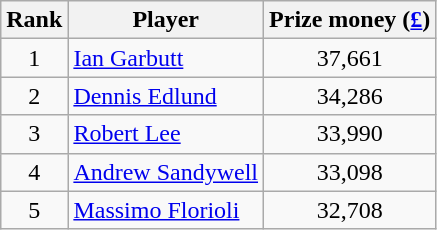<table class="wikitable">
<tr>
<th>Rank</th>
<th>Player</th>
<th>Prize money (<a href='#'>£</a>)</th>
</tr>
<tr>
<td align=center>1</td>
<td> <a href='#'>Ian Garbutt</a></td>
<td align=center>37,661</td>
</tr>
<tr>
<td align=center>2</td>
<td> <a href='#'>Dennis Edlund</a></td>
<td align=center>34,286</td>
</tr>
<tr>
<td align=center>3</td>
<td> <a href='#'>Robert Lee</a></td>
<td align=center>33,990</td>
</tr>
<tr>
<td align=center>4</td>
<td> <a href='#'>Andrew Sandywell</a></td>
<td align=center>33,098</td>
</tr>
<tr>
<td align=center>5</td>
<td> <a href='#'>Massimo Florioli</a></td>
<td align=center>32,708</td>
</tr>
</table>
